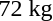<table>
<tr>
<td>72 kg</td>
<td></td>
<td></td>
<td><br></td>
</tr>
</table>
